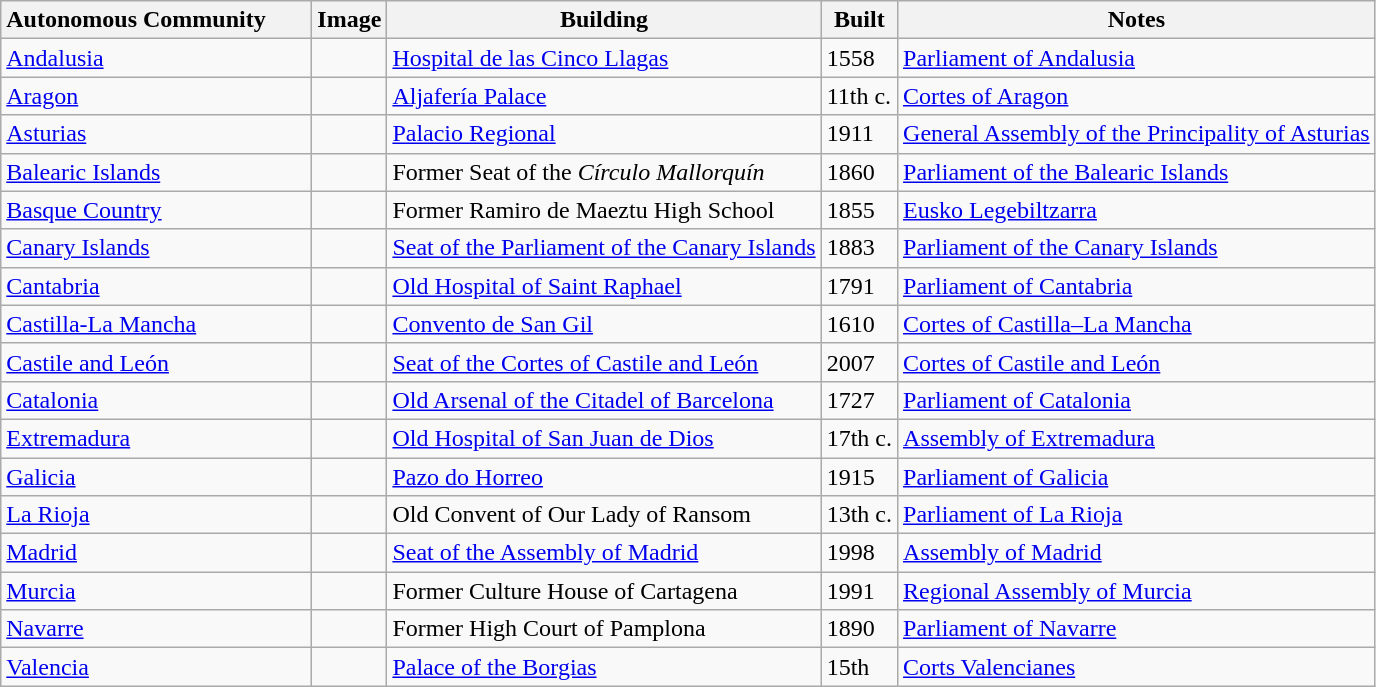<table class="wikitable sortable">
<tr>
<th style="text-align:left;width:200px">Autonomous Community</th>
<th>Image</th>
<th>Building</th>
<th>Built</th>
<th>Notes</th>
</tr>
<tr>
<td><a href='#'>Andalusia</a></td>
<td></td>
<td><a href='#'>Hospital de las Cinco Llagas</a></td>
<td>1558</td>
<td><a href='#'>Parliament of Andalusia</a></td>
</tr>
<tr>
<td><a href='#'>Aragon</a></td>
<td></td>
<td><a href='#'>Aljafería Palace</a></td>
<td>11th c.</td>
<td><a href='#'>Cortes of Aragon</a></td>
</tr>
<tr>
<td><a href='#'>Asturias</a></td>
<td></td>
<td><a href='#'>Palacio Regional</a></td>
<td>1911</td>
<td><a href='#'>General Assembly of the Principality of Asturias</a></td>
</tr>
<tr>
<td><a href='#'>Balearic Islands</a></td>
<td></td>
<td>Former Seat of the <em>Círculo Mallorquín</em></td>
<td>1860</td>
<td><a href='#'>Parliament of the Balearic Islands</a></td>
</tr>
<tr>
<td><a href='#'>Basque Country</a></td>
<td></td>
<td>Former Ramiro de Maeztu High School</td>
<td>1855</td>
<td><a href='#'>Eusko Legebiltzarra</a></td>
</tr>
<tr>
<td><a href='#'>Canary Islands</a></td>
<td></td>
<td><a href='#'>Seat of the Parliament of the Canary Islands</a></td>
<td>1883</td>
<td><a href='#'>Parliament of the Canary Islands</a></td>
</tr>
<tr>
<td><a href='#'>Cantabria</a></td>
<td></td>
<td><a href='#'>Old Hospital of Saint Raphael</a></td>
<td>1791</td>
<td><a href='#'>Parliament of Cantabria</a></td>
</tr>
<tr>
<td><a href='#'>Castilla-La Mancha</a></td>
<td></td>
<td><a href='#'>Convento de San Gil</a></td>
<td>1610</td>
<td><a href='#'>Cortes of Castilla–La Mancha</a></td>
</tr>
<tr>
<td><a href='#'>Castile and León</a></td>
<td></td>
<td><a href='#'>Seat of the Cortes of Castile and León</a></td>
<td>2007</td>
<td><a href='#'>Cortes of Castile and León</a></td>
</tr>
<tr>
<td><a href='#'>Catalonia</a></td>
<td></td>
<td><a href='#'>Old Arsenal of the Citadel of Barcelona</a></td>
<td>1727</td>
<td><a href='#'>Parliament of Catalonia</a></td>
</tr>
<tr>
<td><a href='#'>Extremadura</a></td>
<td></td>
<td><a href='#'>Old Hospital of San Juan de Dios</a></td>
<td>17th c.</td>
<td><a href='#'>Assembly of Extremadura</a></td>
</tr>
<tr>
<td><a href='#'>Galicia</a></td>
<td></td>
<td><a href='#'>Pazo do Horreo</a></td>
<td>1915</td>
<td><a href='#'>Parliament of Galicia</a></td>
</tr>
<tr>
<td><a href='#'>La Rioja</a></td>
<td></td>
<td>Old Convent of Our Lady of Ransom</td>
<td>13th c.</td>
<td><a href='#'>Parliament of La Rioja</a></td>
</tr>
<tr>
<td><a href='#'>Madrid</a></td>
<td></td>
<td><a href='#'>Seat of the Assembly of Madrid</a></td>
<td>1998</td>
<td><a href='#'>Assembly of Madrid</a></td>
</tr>
<tr>
<td><a href='#'>Murcia</a></td>
<td></td>
<td>Former Culture House of Cartagena</td>
<td>1991</td>
<td><a href='#'>Regional Assembly of Murcia</a></td>
</tr>
<tr>
<td><a href='#'>Navarre</a></td>
<td></td>
<td>Former High Court of Pamplona</td>
<td>1890</td>
<td><a href='#'>Parliament of Navarre</a></td>
</tr>
<tr>
<td><a href='#'>Valencia</a></td>
<td></td>
<td><a href='#'>Palace of the Borgias</a></td>
<td>15th</td>
<td><a href='#'>Corts Valencianes</a></td>
</tr>
</table>
